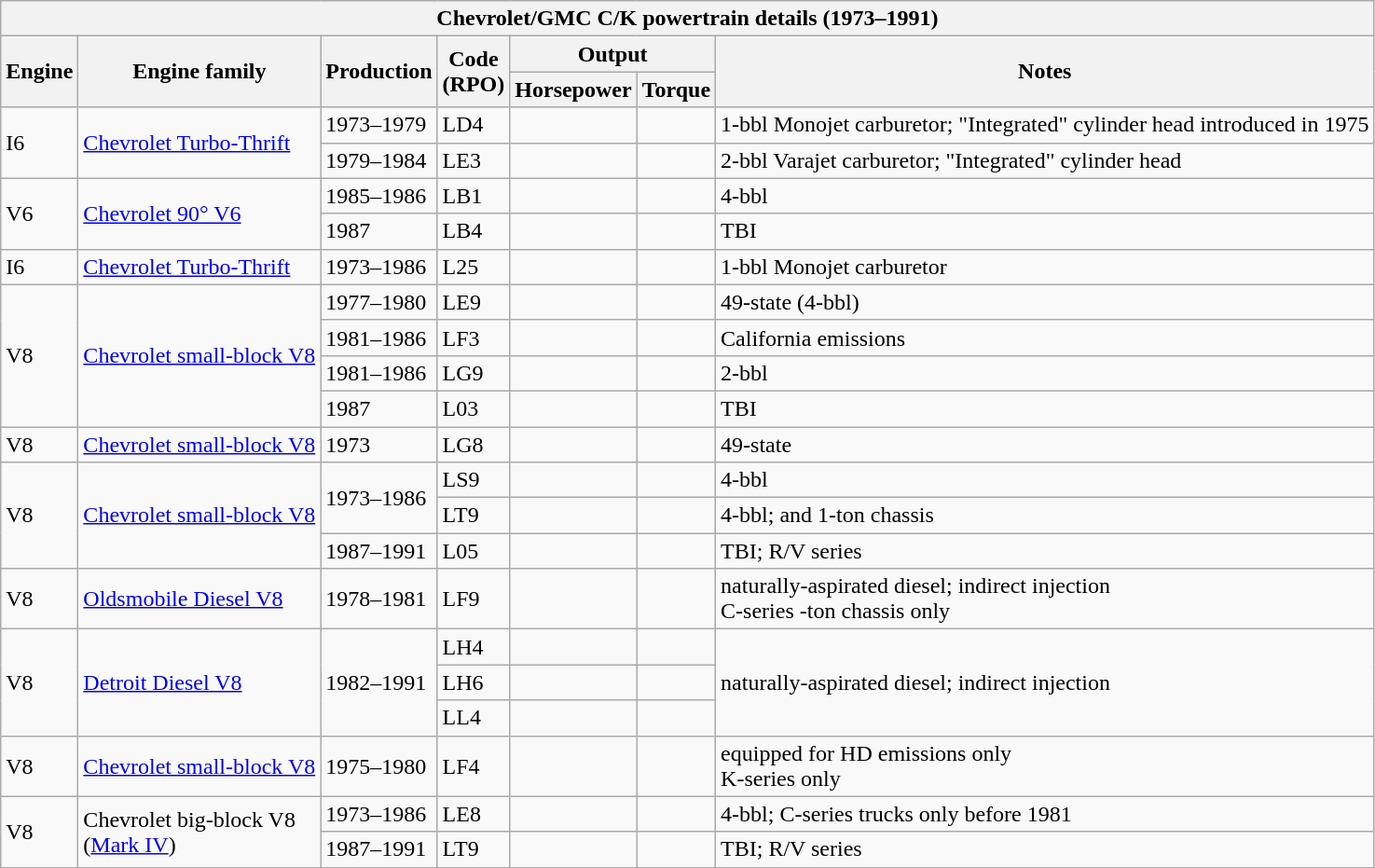<table class="wikitable">
<tr>
<th colspan="7">Chevrolet/GMC C/K powertrain details (1973–1991)</th>
</tr>
<tr>
<th rowspan="2">Engine</th>
<th rowspan="2">Engine family</th>
<th rowspan="2">Production</th>
<th rowspan="2">Code<br>(RPO)</th>
<th colspan="2">Output</th>
<th rowspan="2">Notes</th>
</tr>
<tr>
<th>Horsepower</th>
<th>Torque</th>
</tr>
<tr>
<td rowspan="2"> I6</td>
<td rowspan="2"><a href='#'>Chevrolet Turbo-Thrift</a></td>
<td>1973–1979</td>
<td>LD4</td>
<td></td>
<td></td>
<td>1-bbl Monojet carburetor; "Integrated" cylinder head introduced in 1975</td>
</tr>
<tr>
<td>1979–1984</td>
<td>LE3</td>
<td></td>
<td></td>
<td>2-bbl Varajet carburetor; "Integrated" cylinder head</td>
</tr>
<tr>
<td rowspan="2"> V6</td>
<td rowspan="2"><a href='#'>Chevrolet 90° V6</a></td>
<td>1985–1986</td>
<td>LB1</td>
<td></td>
<td></td>
<td>4-bbl</td>
</tr>
<tr>
<td>1987</td>
<td>LB4</td>
<td></td>
<td></td>
<td>TBI</td>
</tr>
<tr>
<td> I6</td>
<td><a href='#'>Chevrolet Turbo-Thrift</a></td>
<td>1973–1986</td>
<td>L25</td>
<td></td>
<td></td>
<td>1-bbl Monojet carburetor</td>
</tr>
<tr>
<td rowspan="4"> V8</td>
<td rowspan="4"><a href='#'>Chevrolet small-block V8</a></td>
<td>1977–1980</td>
<td>LE9</td>
<td></td>
<td></td>
<td>49-state (4-bbl)</td>
</tr>
<tr>
<td>1981–1986</td>
<td>LF3</td>
<td></td>
<td></td>
<td>California emissions</td>
</tr>
<tr>
<td>1981–1986</td>
<td>LG9</td>
<td></td>
<td></td>
<td>2-bbl</td>
</tr>
<tr>
<td>1987</td>
<td>L03</td>
<td></td>
<td></td>
<td>TBI</td>
</tr>
<tr>
<td> V8</td>
<td><a href='#'>Chevrolet small-block V8</a></td>
<td>1973</td>
<td>LG8</td>
<td></td>
<td></td>
<td>49-state</td>
</tr>
<tr>
<td rowspan="3"> V8</td>
<td rowspan="3"><a href='#'>Chevrolet small-block V8</a></td>
<td rowspan="2">1973–1986</td>
<td>LS9</td>
<td></td>
<td></td>
<td>4-bbl</td>
</tr>
<tr>
<td>LT9</td>
<td></td>
<td></td>
<td>4-bbl;  and 1-ton chassis</td>
</tr>
<tr>
<td>1987–1991</td>
<td>L05</td>
<td></td>
<td></td>
<td>TBI; R/V series</td>
</tr>
<tr>
<td> V8</td>
<td><a href='#'>Oldsmobile Diesel V8</a></td>
<td>1978–1981</td>
<td>LF9</td>
<td></td>
<td></td>
<td>naturally-aspirated diesel; indirect injection<br>C-series -ton chassis only</td>
</tr>
<tr>
<td rowspan="3"> V8</td>
<td rowspan="3"><a href='#'>Detroit Diesel V8</a></td>
<td rowspan="3">1982–1991</td>
<td>LH4</td>
<td></td>
<td></td>
<td rowspan="3">naturally-aspirated diesel; indirect injection</td>
</tr>
<tr>
<td>LH6</td>
<td></td>
<td></td>
</tr>
<tr>
<td>LL4</td>
<td></td>
<td></td>
</tr>
<tr>
<td> V8</td>
<td><a href='#'>Chevrolet small-block V8</a></td>
<td>1975–1980</td>
<td>LF4</td>
<td></td>
<td></td>
<td>equipped for HD emissions only<br>K-series only</td>
</tr>
<tr>
<td rowspan="2"> V8</td>
<td rowspan="2">Chevrolet big-block V8<br>(<a href='#'>Mark IV</a>)</td>
<td>1973–1986</td>
<td>LE8</td>
<td></td>
<td></td>
<td>4-bbl; C-series trucks only before 1981</td>
</tr>
<tr>
<td>1987–1991</td>
<td>LT9</td>
<td></td>
<td></td>
<td>TBI; R/V series</td>
</tr>
</table>
